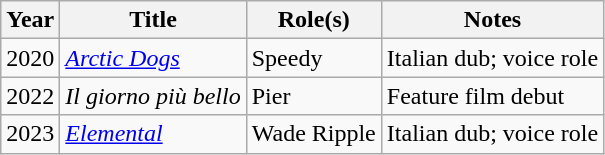<table class="wikitable plainrowheaders sortable">
<tr>
<th scope="col">Year</th>
<th scope="col">Title</th>
<th scope="col">Role(s)</th>
<th scope="col" class="unsortable">Notes</th>
</tr>
<tr>
<td>2020</td>
<td><em><a href='#'>Arctic Dogs</a></em></td>
<td>Speedy</td>
<td>Italian dub; voice role</td>
</tr>
<tr>
<td>2022</td>
<td><em>Il giorno più bello</em></td>
<td>Pier</td>
<td>Feature film debut</td>
</tr>
<tr>
<td>2023</td>
<td><em><a href='#'>Elemental</a></em></td>
<td>Wade Ripple</td>
<td>Italian dub; voice role</td>
</tr>
</table>
